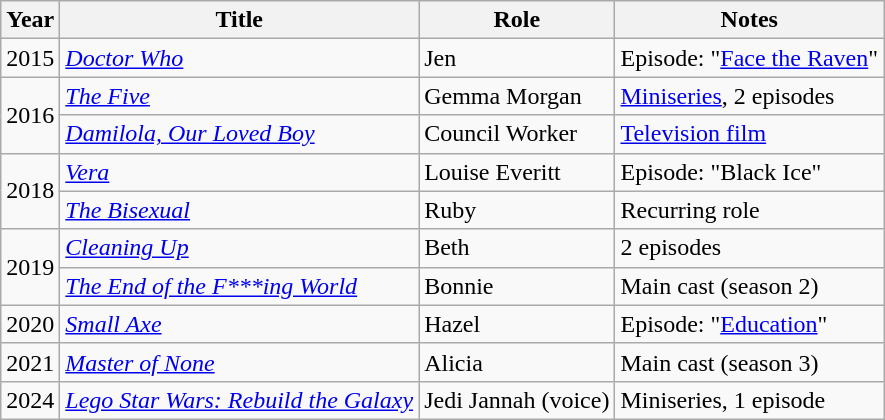<table class="wikitable sortable">
<tr>
<th>Year</th>
<th>Title</th>
<th>Role</th>
<th class="unsortable">Notes</th>
</tr>
<tr>
<td>2015</td>
<td><em><a href='#'>Doctor Who</a></em></td>
<td>Jen</td>
<td>Episode: "<a href='#'>Face the Raven</a>"</td>
</tr>
<tr>
<td rowspan="2">2016</td>
<td><em><a href='#'>The Five</a></em></td>
<td>Gemma Morgan</td>
<td><a href='#'>Miniseries</a>, 2 episodes</td>
</tr>
<tr>
<td><em><a href='#'>Damilola, Our Loved Boy</a></em></td>
<td>Council Worker</td>
<td><a href='#'>Television film</a></td>
</tr>
<tr>
<td rowspan="2">2018</td>
<td><em><a href='#'>Vera</a></em></td>
<td>Louise Everitt</td>
<td>Episode: "Black Ice"</td>
</tr>
<tr>
<td><em><a href='#'>The Bisexual</a></em></td>
<td>Ruby</td>
<td>Recurring role</td>
</tr>
<tr>
<td rowspan="2">2019</td>
<td><em><a href='#'>Cleaning Up</a></em></td>
<td>Beth</td>
<td>2 episodes</td>
</tr>
<tr>
<td><em><a href='#'>The End of the F***ing World</a></em></td>
<td>Bonnie</td>
<td>Main cast (season 2)</td>
</tr>
<tr>
<td>2020</td>
<td><em><a href='#'>Small Axe</a></em></td>
<td>Hazel</td>
<td>Episode: "<a href='#'>Education</a>"</td>
</tr>
<tr>
<td>2021</td>
<td><em><a href='#'>Master of None</a></em></td>
<td>Alicia</td>
<td>Main cast (season 3)</td>
</tr>
<tr>
<td>2024</td>
<td><em><a href='#'>Lego Star Wars: Rebuild the Galaxy</a></em></td>
<td>Jedi Jannah (voice)</td>
<td>Miniseries, 1 episode</td>
</tr>
</table>
